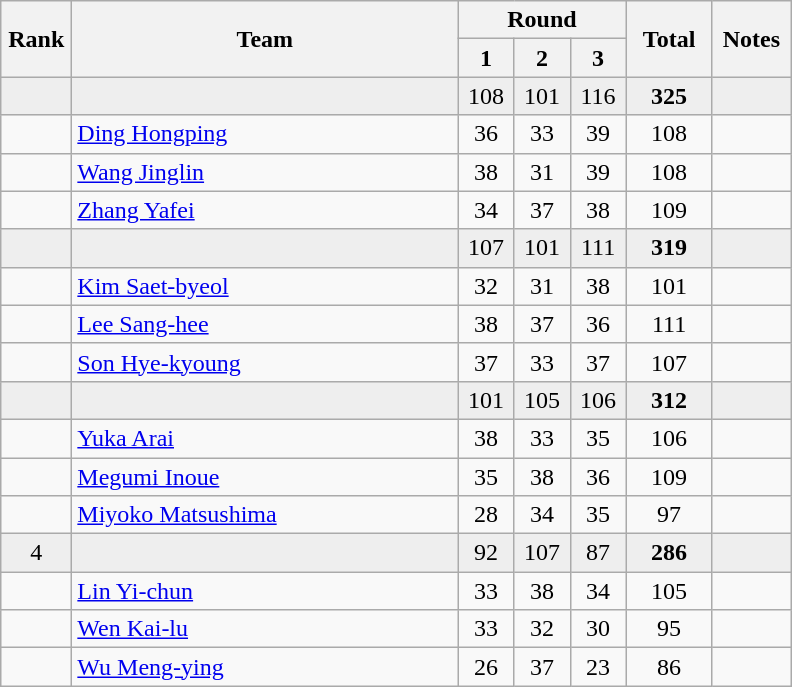<table class="wikitable" style="text-align:center">
<tr>
<th rowspan=2 width=40>Rank</th>
<th rowspan=2 width=250>Team</th>
<th colspan=3>Round</th>
<th rowspan=2 width=50>Total</th>
<th rowspan=2 width=45>Notes</th>
</tr>
<tr>
<th width=30>1</th>
<th width=30>2</th>
<th width=30>3</th>
</tr>
<tr bgcolor=eeeeee>
<td></td>
<td align=left></td>
<td>108</td>
<td>101</td>
<td>116</td>
<td><strong>325</strong></td>
<td></td>
</tr>
<tr>
<td></td>
<td align=left><a href='#'>Ding Hongping</a></td>
<td>36</td>
<td>33</td>
<td>39</td>
<td>108</td>
<td></td>
</tr>
<tr>
<td></td>
<td align=left><a href='#'>Wang Jinglin</a></td>
<td>38</td>
<td>31</td>
<td>39</td>
<td>108</td>
<td></td>
</tr>
<tr>
<td></td>
<td align=left><a href='#'>Zhang Yafei</a></td>
<td>34</td>
<td>37</td>
<td>38</td>
<td>109</td>
<td></td>
</tr>
<tr bgcolor=eeeeee>
<td></td>
<td align=left></td>
<td>107</td>
<td>101</td>
<td>111</td>
<td><strong>319</strong></td>
<td></td>
</tr>
<tr>
<td></td>
<td align=left><a href='#'>Kim Saet-byeol</a></td>
<td>32</td>
<td>31</td>
<td>38</td>
<td>101</td>
<td></td>
</tr>
<tr>
<td></td>
<td align=left><a href='#'>Lee Sang-hee</a></td>
<td>38</td>
<td>37</td>
<td>36</td>
<td>111</td>
<td></td>
</tr>
<tr>
<td></td>
<td align=left><a href='#'>Son Hye-kyoung</a></td>
<td>37</td>
<td>33</td>
<td>37</td>
<td>107</td>
<td></td>
</tr>
<tr bgcolor=eeeeee>
<td></td>
<td align=left></td>
<td>101</td>
<td>105</td>
<td>106</td>
<td><strong>312</strong></td>
<td></td>
</tr>
<tr>
<td></td>
<td align=left><a href='#'>Yuka Arai</a></td>
<td>38</td>
<td>33</td>
<td>35</td>
<td>106</td>
<td></td>
</tr>
<tr>
<td></td>
<td align=left><a href='#'>Megumi Inoue</a></td>
<td>35</td>
<td>38</td>
<td>36</td>
<td>109</td>
<td></td>
</tr>
<tr>
<td></td>
<td align=left><a href='#'>Miyoko Matsushima</a></td>
<td>28</td>
<td>34</td>
<td>35</td>
<td>97</td>
<td></td>
</tr>
<tr bgcolor=eeeeee>
<td>4</td>
<td align=left></td>
<td>92</td>
<td>107</td>
<td>87</td>
<td><strong>286</strong></td>
<td></td>
</tr>
<tr>
<td></td>
<td align=left><a href='#'>Lin Yi-chun</a></td>
<td>33</td>
<td>38</td>
<td>34</td>
<td>105</td>
<td></td>
</tr>
<tr>
<td></td>
<td align=left><a href='#'>Wen Kai-lu</a></td>
<td>33</td>
<td>32</td>
<td>30</td>
<td>95</td>
<td></td>
</tr>
<tr>
<td></td>
<td align=left><a href='#'>Wu Meng-ying</a></td>
<td>26</td>
<td>37</td>
<td>23</td>
<td>86</td>
<td></td>
</tr>
</table>
